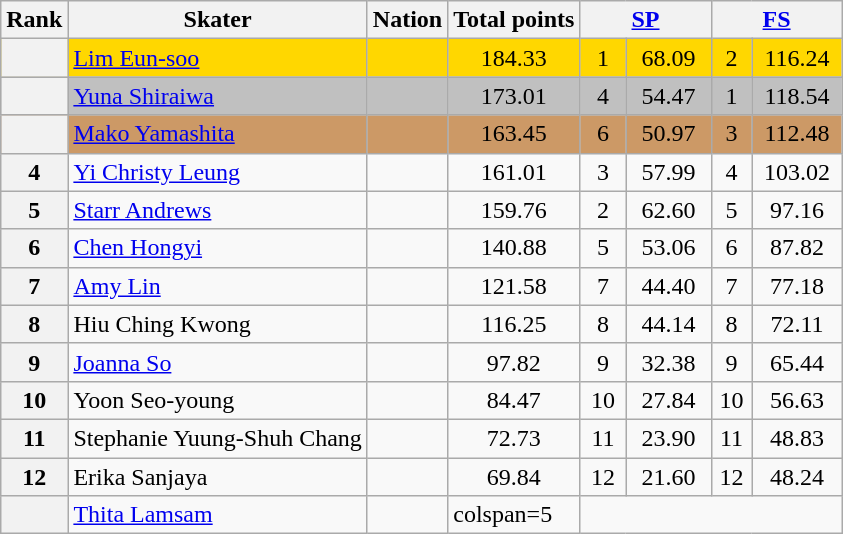<table class="wikitable sortable" style="text-align:left">
<tr>
<th scope="col">Rank</th>
<th scope="col">Skater</th>
<th scope="col">Nation</th>
<th scope="col">Total points</th>
<th scope="col" colspan="2" width="80px"><a href='#'>SP</a></th>
<th scope="col" colspan="2" width="80px"><a href='#'>FS</a></th>
</tr>
<tr bgcolor="gold">
<th scope="row"></th>
<td><a href='#'>Lim Eun-soo</a></td>
<td></td>
<td align="center">184.33</td>
<td align="center">1</td>
<td align="center">68.09</td>
<td align="center">2</td>
<td align="center">116.24</td>
</tr>
<tr bgcolor="silver">
<th scope="row"></th>
<td><a href='#'>Yuna Shiraiwa</a></td>
<td></td>
<td align="center">173.01</td>
<td align="center">4</td>
<td align="center">54.47</td>
<td align="center">1</td>
<td align="center">118.54</td>
</tr>
<tr bgcolor="cc9966">
<th scope="row"></th>
<td><a href='#'>Mako Yamashita</a></td>
<td></td>
<td align="center">163.45</td>
<td align="center">6</td>
<td align="center">50.97</td>
<td align="center">3</td>
<td align="center">112.48</td>
</tr>
<tr>
<th scope="row">4</th>
<td><a href='#'>Yi Christy Leung</a></td>
<td></td>
<td align="center">161.01</td>
<td align="center">3</td>
<td align="center">57.99</td>
<td align="center">4</td>
<td align="center">103.02</td>
</tr>
<tr>
<th scope="row">5</th>
<td><a href='#'>Starr Andrews</a></td>
<td></td>
<td align="center">159.76</td>
<td align="center">2</td>
<td align="center">62.60</td>
<td align="center">5</td>
<td align="center">97.16</td>
</tr>
<tr>
<th scope="row">6</th>
<td><a href='#'>Chen Hongyi</a></td>
<td></td>
<td align="center">140.88</td>
<td align="center">5</td>
<td align="center">53.06</td>
<td align="center">6</td>
<td align="center">87.82</td>
</tr>
<tr>
<th scope="row">7</th>
<td><a href='#'>Amy Lin</a></td>
<td></td>
<td align="center">121.58</td>
<td align="center">7</td>
<td align="center">44.40</td>
<td align="center">7</td>
<td align="center">77.18</td>
</tr>
<tr>
<th scope="row">8</th>
<td>Hiu Ching Kwong</td>
<td></td>
<td align="center">116.25</td>
<td align="center">8</td>
<td align="center">44.14</td>
<td align="center">8</td>
<td align="center">72.11</td>
</tr>
<tr>
<th scope="row">9</th>
<td><a href='#'>Joanna So</a></td>
<td></td>
<td align="center">97.82</td>
<td align="center">9</td>
<td align="center">32.38</td>
<td align="center">9</td>
<td align="center">65.44</td>
</tr>
<tr>
<th scope="row">10</th>
<td>Yoon Seo-young</td>
<td></td>
<td align="center">84.47</td>
<td align="center">10</td>
<td align="center">27.84</td>
<td align="center">10</td>
<td align="center">56.63</td>
</tr>
<tr>
<th scope="row">11</th>
<td>Stephanie Yuung-Shuh Chang</td>
<td></td>
<td align="center">72.73</td>
<td align="center">11</td>
<td align="center">23.90</td>
<td align="center">11</td>
<td align="center">48.83</td>
</tr>
<tr>
<th scope="row">12</th>
<td>Erika Sanjaya</td>
<td></td>
<td align="center">69.84</td>
<td align="center">12</td>
<td align="center">21.60</td>
<td align="center">12</td>
<td align="center">48.24</td>
</tr>
<tr>
<th></th>
<td><a href='#'>Thita Lamsam</a></td>
<td></td>
<td>colspan=5 </td>
</tr>
</table>
